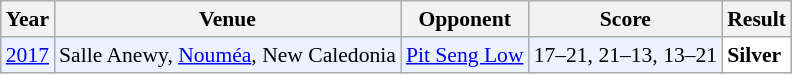<table class="sortable wikitable" style="font-size: 90%;">
<tr>
<th>Year</th>
<th>Venue</th>
<th>Opponent</th>
<th>Score</th>
<th>Result</th>
</tr>
<tr style="background:#ECF2FF">
<td align="center"><a href='#'>2017</a></td>
<td align="left">Salle Anewy, <a href='#'>Nouméa</a>, New Caledonia</td>
<td align="left"> <a href='#'>Pit Seng Low</a></td>
<td align="left">17–21, 21–13, 13–21</td>
<td style="text-align:left; background:white"> <strong>Silver</strong></td>
</tr>
</table>
